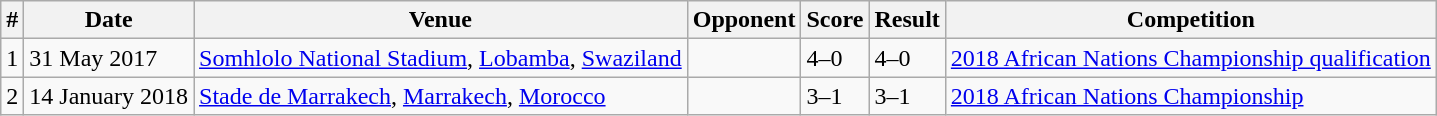<table class="wikitable">
<tr>
<th>#</th>
<th>Date</th>
<th>Venue</th>
<th>Opponent</th>
<th>Score</th>
<th>Result</th>
<th>Competition</th>
</tr>
<tr>
<td>1</td>
<td>31 May 2017</td>
<td><a href='#'>Somhlolo National Stadium</a>, <a href='#'>Lobamba</a>, <a href='#'>Swaziland</a></td>
<td></td>
<td>4–0</td>
<td>4–0</td>
<td><a href='#'>2018 African Nations Championship qualification</a></td>
</tr>
<tr>
<td>2</td>
<td>14 January 2018</td>
<td><a href='#'>Stade de Marrakech</a>, <a href='#'>Marrakech</a>, <a href='#'>Morocco</a></td>
<td></td>
<td>3–1</td>
<td>3–1</td>
<td><a href='#'>2018 African Nations Championship</a></td>
</tr>
</table>
